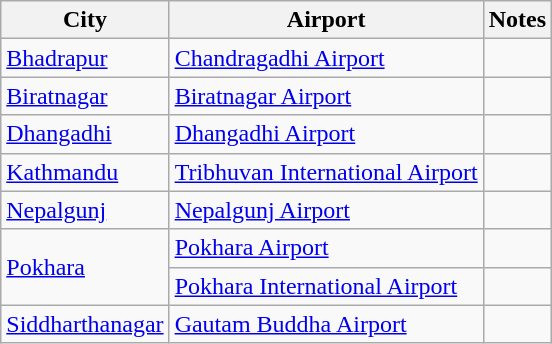<table class="wikitable sortable">
<tr>
<th>City</th>
<th>Airport</th>
<th>Notes</th>
</tr>
<tr>
<td><a href='#'>Bhadrapur</a></td>
<td><a href='#'>Chandragadhi Airport</a></td>
<td align=center></td>
</tr>
<tr>
<td><a href='#'>Biratnagar</a></td>
<td><a href='#'>Biratnagar Airport</a></td>
<td align=center></td>
</tr>
<tr>
<td><a href='#'>Dhangadhi</a></td>
<td><a href='#'>Dhangadhi Airport</a></td>
<td></td>
</tr>
<tr>
<td><a href='#'>Kathmandu</a></td>
<td><a href='#'>Tribhuvan International Airport</a></td>
<td></td>
</tr>
<tr>
<td><a href='#'>Nepalgunj</a></td>
<td><a href='#'>Nepalgunj Airport</a></td>
<td></td>
</tr>
<tr>
<td rowspan="2"><a href='#'>Pokhara</a></td>
<td><a href='#'>Pokhara Airport</a></td>
<td></td>
</tr>
<tr>
<td><a href='#'>Pokhara International Airport</a></td>
<td></td>
</tr>
<tr>
<td><a href='#'>Siddharthanagar</a></td>
<td><a href='#'>Gautam Buddha Airport</a></td>
<td></td>
</tr>
</table>
